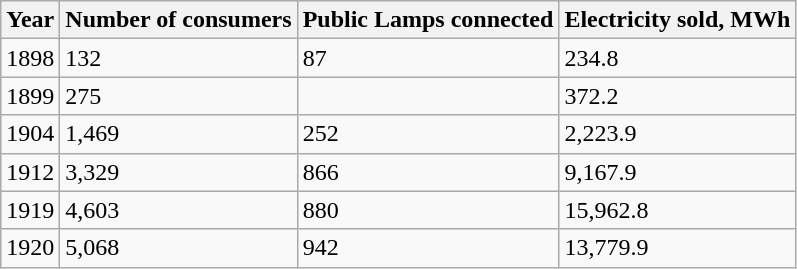<table class="wikitable">
<tr>
<th>Year</th>
<th>Number  of consumers</th>
<th>Public  Lamps connected</th>
<th>Electricity  sold, MWh</th>
</tr>
<tr>
<td>1898</td>
<td>132</td>
<td>87</td>
<td>234.8</td>
</tr>
<tr>
<td>1899</td>
<td>275</td>
<td></td>
<td>372.2</td>
</tr>
<tr>
<td>1904</td>
<td>1,469</td>
<td>252</td>
<td>2,223.9</td>
</tr>
<tr>
<td>1912</td>
<td>3,329</td>
<td>866</td>
<td>9,167.9</td>
</tr>
<tr>
<td>1919</td>
<td>4,603</td>
<td>880</td>
<td>15,962.8</td>
</tr>
<tr>
<td>1920</td>
<td>5,068</td>
<td>942</td>
<td>13,779.9</td>
</tr>
</table>
